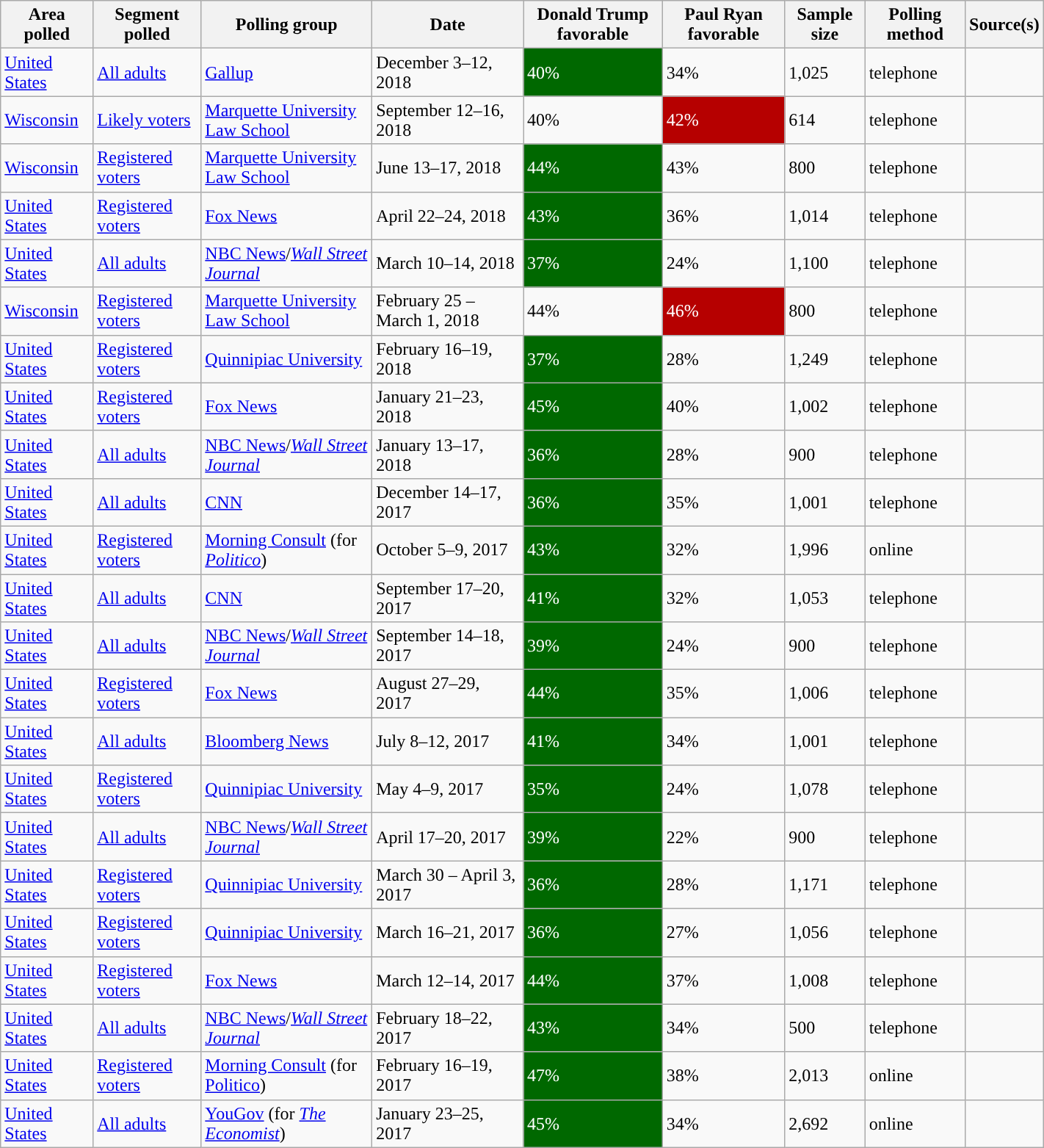<table class="wikitable sortable" style="width: 75%;">
<tr>
<th>Area polled</th>
<th>Segment polled</th>
<th>Polling group</th>
<th>Date</th>
<th>Donald Trump favorable</th>
<th>Paul Ryan favorable</th>
<th>Sample size</th>
<th>Polling method</th>
<th>Source(s)</th>
</tr>
<tr>
<td> <a href='#'>United States</a></td>
<td><a href='#'>All adults</a></td>
<td><a href='#'>Gallup</a></td>
<td>December 3–12, 2018</td>
<td style="background:#006800; color: white">40%</td>
<td>34%</td>
<td>1,025</td>
<td>telephone</td>
<td></td>
</tr>
<tr>
<td> <a href='#'>Wisconsin</a></td>
<td><a href='#'>Likely voters</a></td>
<td><a href='#'>Marquette University Law School</a></td>
<td>September 12–16, 2018</td>
<td>40%</td>
<td style="background:#B60000; color: white">42%</td>
<td>614</td>
<td>telephone</td>
<td></td>
</tr>
<tr>
<td> <a href='#'>Wisconsin</a></td>
<td><a href='#'>Registered voters</a></td>
<td><a href='#'>Marquette University Law School</a></td>
<td>June 13–17, 2018</td>
<td style="background:#006800; color: white">44%</td>
<td>43%</td>
<td>800</td>
<td>telephone</td>
<td></td>
</tr>
<tr>
<td> <a href='#'>United States</a></td>
<td><a href='#'>Registered voters</a></td>
<td><a href='#'>Fox News</a></td>
<td>April 22–24, 2018</td>
<td style="background:#006800; color: white">43%</td>
<td>36%</td>
<td>1,014</td>
<td>telephone</td>
<td></td>
</tr>
<tr>
<td> <a href='#'>United States</a></td>
<td><a href='#'>All adults</a></td>
<td><a href='#'>NBC News</a>/<em><a href='#'>Wall Street Journal</a></em></td>
<td>March 10–14, 2018</td>
<td style="background:#006800; color: white">37%</td>
<td>24%</td>
<td>1,100</td>
<td>telephone</td>
<td></td>
</tr>
<tr>
<td> <a href='#'>Wisconsin</a></td>
<td><a href='#'>Registered voters</a></td>
<td><a href='#'>Marquette University Law School</a></td>
<td>February 25 – March 1, 2018</td>
<td>44%</td>
<td style="background:#B60000; color: white">46%</td>
<td>800</td>
<td>telephone</td>
<td></td>
</tr>
<tr>
<td> <a href='#'>United States</a></td>
<td><a href='#'>Registered voters</a></td>
<td><a href='#'>Quinnipiac University</a></td>
<td>February 16–19, 2018</td>
<td style="background:#006800; color: white">37%</td>
<td>28%</td>
<td>1,249</td>
<td>telephone</td>
<td></td>
</tr>
<tr>
<td> <a href='#'>United States</a></td>
<td><a href='#'>Registered voters</a></td>
<td><a href='#'>Fox News</a></td>
<td>January 21–23, 2018</td>
<td style="background:#006800; color: white">45%</td>
<td>40%</td>
<td>1,002</td>
<td>telephone</td>
<td></td>
</tr>
<tr>
<td> <a href='#'>United States</a></td>
<td><a href='#'>All adults</a></td>
<td><a href='#'>NBC News</a>/<em><a href='#'>Wall Street Journal</a></em></td>
<td>January 13–17, 2018</td>
<td style="background:#006800; color: white">36%</td>
<td>28%</td>
<td>900</td>
<td>telephone</td>
<td></td>
</tr>
<tr>
<td> <a href='#'>United States</a></td>
<td><a href='#'>All adults</a></td>
<td><a href='#'>CNN</a></td>
<td>December 14–17, 2017</td>
<td style="background:#006800; color: white">36%</td>
<td>35%</td>
<td>1,001</td>
<td>telephone</td>
<td></td>
</tr>
<tr>
<td> <a href='#'>United States</a></td>
<td><a href='#'>Registered voters</a></td>
<td><a href='#'>Morning Consult</a> (for <em><a href='#'>Politico</a></em>)</td>
<td>October 5–9, 2017</td>
<td style="background:#006800; color: white">43%</td>
<td>32%</td>
<td>1,996</td>
<td>online</td>
<td></td>
</tr>
<tr>
<td> <a href='#'>United States</a></td>
<td><a href='#'>All adults</a></td>
<td><a href='#'>CNN</a></td>
<td>September 17–20, 2017</td>
<td style="background:#006800; color: white">41%</td>
<td>32%</td>
<td>1,053</td>
<td>telephone</td>
<td></td>
</tr>
<tr>
<td> <a href='#'>United States</a></td>
<td><a href='#'>All adults</a></td>
<td><a href='#'>NBC News</a>/<em><a href='#'>Wall Street Journal</a></em></td>
<td>September 14–18, 2017</td>
<td style="background:#006800; color: white">39%</td>
<td>24%</td>
<td>900</td>
<td>telephone</td>
<td></td>
</tr>
<tr>
<td> <a href='#'>United States</a></td>
<td><a href='#'>Registered voters</a></td>
<td><a href='#'>Fox News</a></td>
<td>August 27–29, 2017</td>
<td style="background:#006800; color: white">44%</td>
<td>35%</td>
<td>1,006</td>
<td>telephone</td>
<td></td>
</tr>
<tr>
<td> <a href='#'>United States</a></td>
<td><a href='#'>All adults</a></td>
<td><a href='#'>Bloomberg News</a></td>
<td>July 8–12, 2017</td>
<td style="background:#006800; color: white">41%</td>
<td>34%</td>
<td>1,001</td>
<td>telephone</td>
<td></td>
</tr>
<tr>
<td> <a href='#'>United States</a></td>
<td><a href='#'>Registered voters</a></td>
<td><a href='#'>Quinnipiac University</a></td>
<td>May 4–9, 2017</td>
<td style="background:#006800; color: white">35%</td>
<td>24%</td>
<td>1,078</td>
<td>telephone</td>
<td></td>
</tr>
<tr>
<td> <a href='#'>United States</a></td>
<td><a href='#'>All adults</a></td>
<td><a href='#'>NBC News</a>/<em><a href='#'>Wall Street Journal</a></em></td>
<td>April 17–20, 2017</td>
<td style="background:#006800; color: white">39%</td>
<td>22%</td>
<td>900</td>
<td>telephone</td>
<td></td>
</tr>
<tr>
<td> <a href='#'>United States</a></td>
<td><a href='#'>Registered voters</a></td>
<td><a href='#'>Quinnipiac University</a></td>
<td>March 30 – April 3, 2017</td>
<td style="background:#006800; color: white">36%</td>
<td>28%</td>
<td>1,171</td>
<td>telephone</td>
<td></td>
</tr>
<tr>
<td> <a href='#'>United States</a></td>
<td><a href='#'>Registered voters</a></td>
<td><a href='#'>Quinnipiac University</a></td>
<td>March 16–21, 2017</td>
<td style="background:#006800; color: white">36%</td>
<td>27%</td>
<td>1,056</td>
<td>telephone</td>
<td></td>
</tr>
<tr>
<td> <a href='#'>United States</a></td>
<td><a href='#'>Registered voters</a></td>
<td><a href='#'>Fox News</a></td>
<td>March 12–14, 2017</td>
<td style="background:#006800; color: white">44%</td>
<td>37%</td>
<td>1,008</td>
<td>telephone</td>
<td></td>
</tr>
<tr>
<td> <a href='#'>United States</a></td>
<td><a href='#'>All adults</a></td>
<td><a href='#'>NBC News</a>/<em><a href='#'>Wall Street Journal</a></em></td>
<td>February 18–22, 2017</td>
<td style="background:#006800; color: white">43%</td>
<td>34%</td>
<td>500</td>
<td>telephone</td>
<td></td>
</tr>
<tr>
<td> <a href='#'>United States</a></td>
<td><a href='#'>Registered voters</a></td>
<td><a href='#'>Morning Consult</a> (for <a href='#'>Politico</a>)</td>
<td>February 16–19, 2017</td>
<td style="background:#006800; color: white">47%</td>
<td>38%</td>
<td>2,013</td>
<td>online</td>
<td></td>
</tr>
<tr>
<td> <a href='#'>United States</a></td>
<td><a href='#'>All adults</a></td>
<td><a href='#'>YouGov</a> (for <em><a href='#'>The Economist</a></em>)</td>
<td>January 23–25, 2017</td>
<td style="background:#006800; color: white">45%</td>
<td>34%</td>
<td>2,692</td>
<td>online</td>
<td></td>
</tr>
</table>
